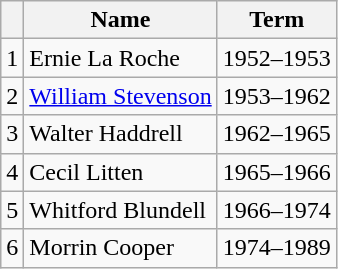<table class="wikitable">
<tr>
<th></th>
<th>Name</th>
<th>Term</th>
</tr>
<tr>
<td align=center>1</td>
<td>Ernie La Roche</td>
<td align=center>1952–1953</td>
</tr>
<tr>
<td align=center>2</td>
<td><a href='#'>William Stevenson</a></td>
<td align=center>1953–1962</td>
</tr>
<tr>
<td align=center>3</td>
<td>Walter Haddrell</td>
<td align=center>1962–1965</td>
</tr>
<tr>
<td align=center>4</td>
<td>Cecil Litten</td>
<td align=center>1965–1966</td>
</tr>
<tr>
<td align=center>5</td>
<td>Whitford Blundell</td>
<td align=center>1966–1974</td>
</tr>
<tr>
<td align=center>6</td>
<td>Morrin Cooper</td>
<td align=center>1974–1989</td>
</tr>
</table>
